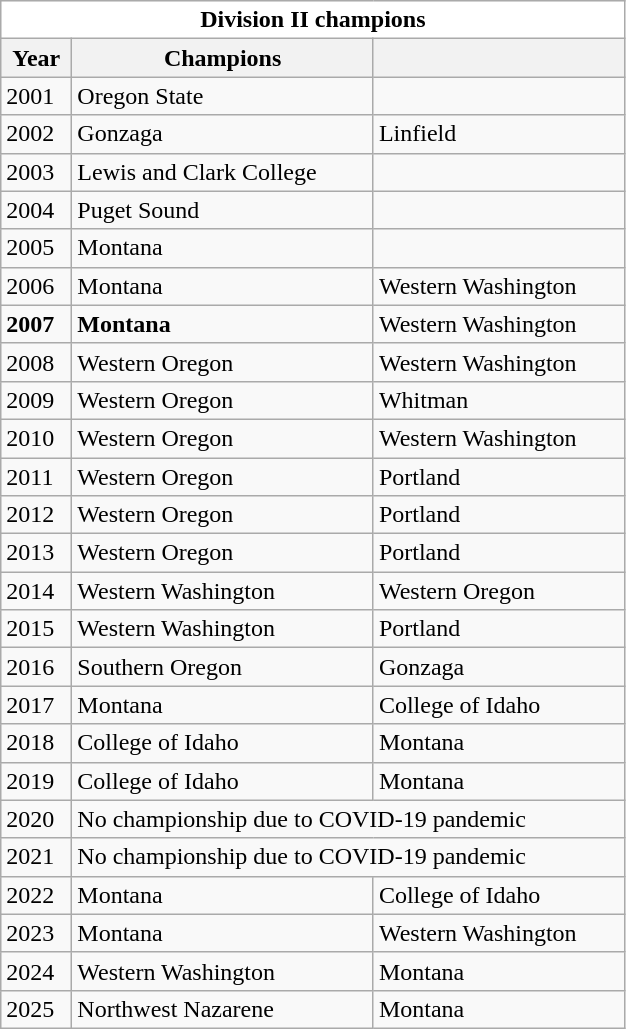<table class="wikitable" style="width: 33%">
<tr>
<td colspan="3" bgcolor="white" align="center"><strong>Division II champions</strong></td>
</tr>
<tr>
<th>Year</th>
<th>Champions</th>
<th></th>
</tr>
<tr>
<td>2001</td>
<td>Oregon State</td>
<td></td>
</tr>
<tr>
<td>2002</td>
<td>Gonzaga</td>
<td>Linfield</td>
</tr>
<tr>
<td>2003</td>
<td>Lewis and Clark College</td>
<td></td>
</tr>
<tr>
<td>2004</td>
<td>Puget Sound</td>
<td></td>
</tr>
<tr>
<td>2005</td>
<td>Montana</td>
<td></td>
</tr>
<tr>
<td>2006</td>
<td>Montana</td>
<td>Western Washington</td>
</tr>
<tr>
<td><strong>2007</strong></td>
<td><strong>Montana</strong></td>
<td>Western Washington</td>
</tr>
<tr>
<td>2008</td>
<td>Western Oregon</td>
<td>Western Washington</td>
</tr>
<tr>
<td>2009</td>
<td>Western Oregon</td>
<td>Whitman</td>
</tr>
<tr>
<td>2010</td>
<td>Western Oregon</td>
<td>Western Washington</td>
</tr>
<tr>
<td>2011</td>
<td>Western Oregon</td>
<td>Portland</td>
</tr>
<tr>
<td>2012</td>
<td>Western Oregon</td>
<td>Portland</td>
</tr>
<tr>
<td>2013</td>
<td>Western Oregon</td>
<td>Portland</td>
</tr>
<tr>
<td>2014</td>
<td>Western Washington</td>
<td>Western Oregon</td>
</tr>
<tr>
<td>2015</td>
<td>Western Washington</td>
<td>Portland</td>
</tr>
<tr>
<td>2016</td>
<td>Southern Oregon</td>
<td>Gonzaga</td>
</tr>
<tr>
<td>2017</td>
<td>Montana</td>
<td>College of Idaho</td>
</tr>
<tr>
<td>2018</td>
<td>College of Idaho</td>
<td>Montana</td>
</tr>
<tr>
<td>2019</td>
<td>College of Idaho</td>
<td>Montana</td>
</tr>
<tr>
<td>2020</td>
<td colspan="2">No championship due to COVID-19 pandemic</td>
</tr>
<tr>
<td>2021</td>
<td colspan="2">No championship due to COVID-19 pandemic</td>
</tr>
<tr>
<td>2022</td>
<td>Montana</td>
<td>College of Idaho</td>
</tr>
<tr>
<td>2023</td>
<td>Montana</td>
<td>Western Washington</td>
</tr>
<tr>
<td>2024</td>
<td>Western Washington</td>
<td>Montana</td>
</tr>
<tr>
<td>2025</td>
<td>Northwest Nazarene</td>
<td>Montana</td>
</tr>
</table>
